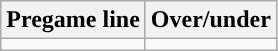<table class="wikitable">
<tr align="center">
<th>Pregame line</th>
<th>Over/under</th>
</tr>
<tr align="center">
<td></td>
<td></td>
</tr>
</table>
